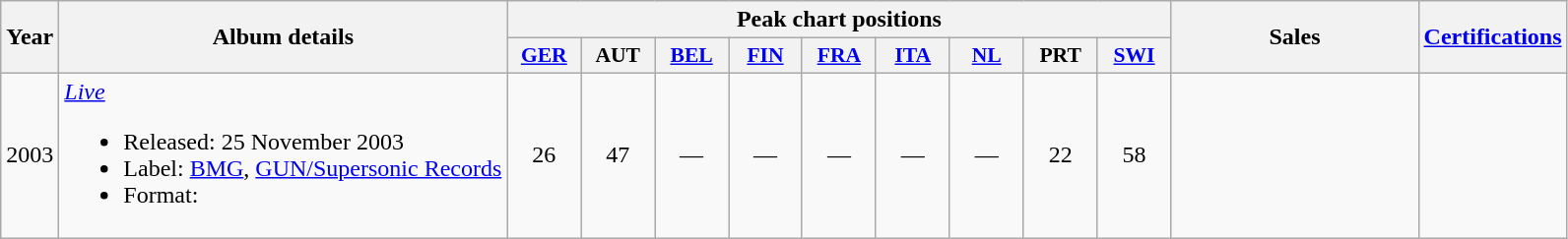<table class="wikitable">
<tr>
<th rowspan="2">Year</th>
<th rowspan="2">Album details</th>
<th colspan="9">Peak chart positions</th>
<th rowspan="2" style="width:10em;">Sales</th>
<th rowspan="2"><a href='#'>Certifications</a></th>
</tr>
<tr>
<th style="width:3em;font-size:90%;"><a href='#'>GER</a></th>
<th style="width:3em;font-size:90%;">AUT</th>
<th style="width:3em;font-size:90%;"><a href='#'>BEL</a></th>
<th style="width:3em;font-size:90%;"><a href='#'>FIN</a></th>
<th style="width:3em;font-size:90%;"><a href='#'>FRA</a></th>
<th style="width:3em;font-size:90%;"><a href='#'>ITA</a></th>
<th style="width:3em;font-size:90%;"><a href='#'>NL</a></th>
<th style="width:3em;font-size:90%;">PRT</th>
<th style="width:3em;font-size:90%;"><a href='#'>SWI</a></th>
</tr>
<tr>
<td>2003</td>
<td><em><a href='#'>Live</a></em><br><ul><li>Released: 25 November 2003</li><li>Label: <a href='#'>BMG</a>, <a href='#'>GUN/Supersonic Records</a></li><li>Format:</li></ul></td>
<td style="text-align:center;">26</td>
<td style="text-align:center;">47</td>
<td style="text-align:center;">—</td>
<td style="text-align:center;">—</td>
<td style="text-align:center;">—</td>
<td style="text-align:center;">—</td>
<td style="text-align:center;">—</td>
<td style="text-align:center;">22</td>
<td style="text-align:center;">58<br></td>
<td></td>
<td></td>
</tr>
</table>
